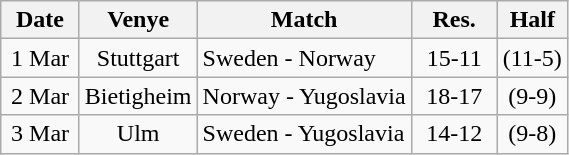<table class="wikitable" style="text-align:center;">
<tr>
<th width="45px">Date</th>
<th>Venye</th>
<th>Match</th>
<th width="50px">Res.</th>
<th>Half</th>
</tr>
<tr>
<td>1 Mar</td>
<td>Stuttgart</td>
<td align="left">Sweden - Norway</td>
<td>15-11</td>
<td>(11-5)</td>
</tr>
<tr>
<td>2 Mar</td>
<td>Bietigheim</td>
<td align="left">Norway - Yugoslavia</td>
<td>18-17</td>
<td>(9-9)</td>
</tr>
<tr>
<td>3 Mar</td>
<td>Ulm</td>
<td align="left">Sweden - Yugoslavia</td>
<td>14-12</td>
<td>(9-8)</td>
</tr>
</table>
